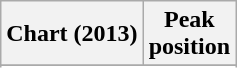<table class="wikitable sortable plainrowheaders">
<tr>
<th>Chart (2013)</th>
<th>Peak<br>position</th>
</tr>
<tr>
</tr>
<tr>
</tr>
</table>
